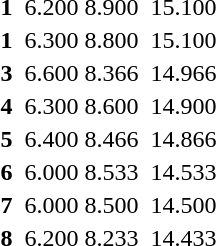<table>
<tr>
<th scope=row style="text-align:center">1</th>
<td align=left></td>
<td>6.200</td>
<td>8.900</td>
<td></td>
<td>15.100</td>
</tr>
<tr>
<th scope=row style="text-align:center">1</th>
<td align=left></td>
<td>6.300</td>
<td>8.800</td>
<td></td>
<td>15.100</td>
</tr>
<tr>
<th scope=row style="text-align:center">3</th>
<td align=left></td>
<td>6.600</td>
<td>8.366</td>
<td></td>
<td>14.966</td>
</tr>
<tr>
<th scope=row style="text-align:center">4</th>
<td align=left></td>
<td>6.300</td>
<td>8.600</td>
<td></td>
<td>14.900</td>
</tr>
<tr>
<th scope=row style="text-align:center">5</th>
<td align=left></td>
<td>6.400</td>
<td>8.466</td>
<td></td>
<td>14.866</td>
</tr>
<tr>
<th scope=row style="text-align:center">6</th>
<td align=left></td>
<td>6.000</td>
<td>8.533</td>
<td></td>
<td>14.533</td>
</tr>
<tr>
<th scope=row style="text-align:center">7</th>
<td align=left></td>
<td>6.000</td>
<td>8.500</td>
<td></td>
<td>14.500</td>
</tr>
<tr>
<th scope=row style="text-align:center">8</th>
<td align=left></td>
<td>6.200</td>
<td>8.233</td>
<td></td>
<td>14.433</td>
</tr>
<tr>
</tr>
</table>
